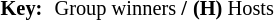<table style="font-size: 85%;">
<tr>
<td height=5></td>
</tr>
<tr>
<td><strong>Key:</strong></td>
<td></td>
<td>Group winners <strong>/</strong></td>
<td><strong>(H)</strong> Hosts</td>
</tr>
</table>
